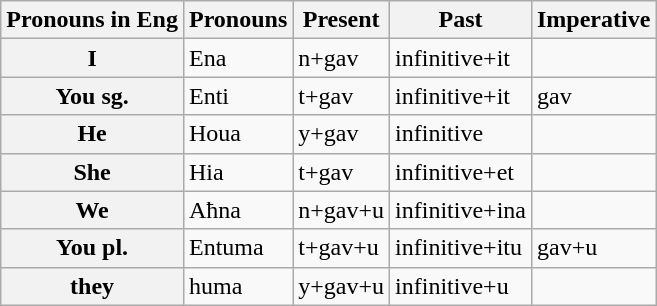<table class="wikitable">
<tr>
<th>Pronouns in Eng</th>
<th>Pronouns</th>
<th>Present</th>
<th>Past</th>
<th>Imperative</th>
</tr>
<tr>
<th>I</th>
<td>Ena</td>
<td>n+gav</td>
<td>infinitive+it</td>
<td></td>
</tr>
<tr>
<th>You sg.</th>
<td>Enti</td>
<td>t+gav</td>
<td>infinitive+it</td>
<td>gav</td>
</tr>
<tr>
<th>He</th>
<td>Houa</td>
<td>y+gav</td>
<td>infinitive</td>
<td></td>
</tr>
<tr>
<th>She</th>
<td>Hia</td>
<td>t+gav</td>
<td>infinitive+et</td>
<td></td>
</tr>
<tr>
<th>We</th>
<td>Aħna</td>
<td>n+gav+u</td>
<td>infinitive+ina</td>
<td></td>
</tr>
<tr>
<th>You pl.</th>
<td>Entuma</td>
<td>t+gav+u</td>
<td>infinitive+itu</td>
<td>gav+u</td>
</tr>
<tr>
<th>they</th>
<td>huma</td>
<td>y+gav+u</td>
<td>infinitive+u</td>
<td></td>
</tr>
</table>
